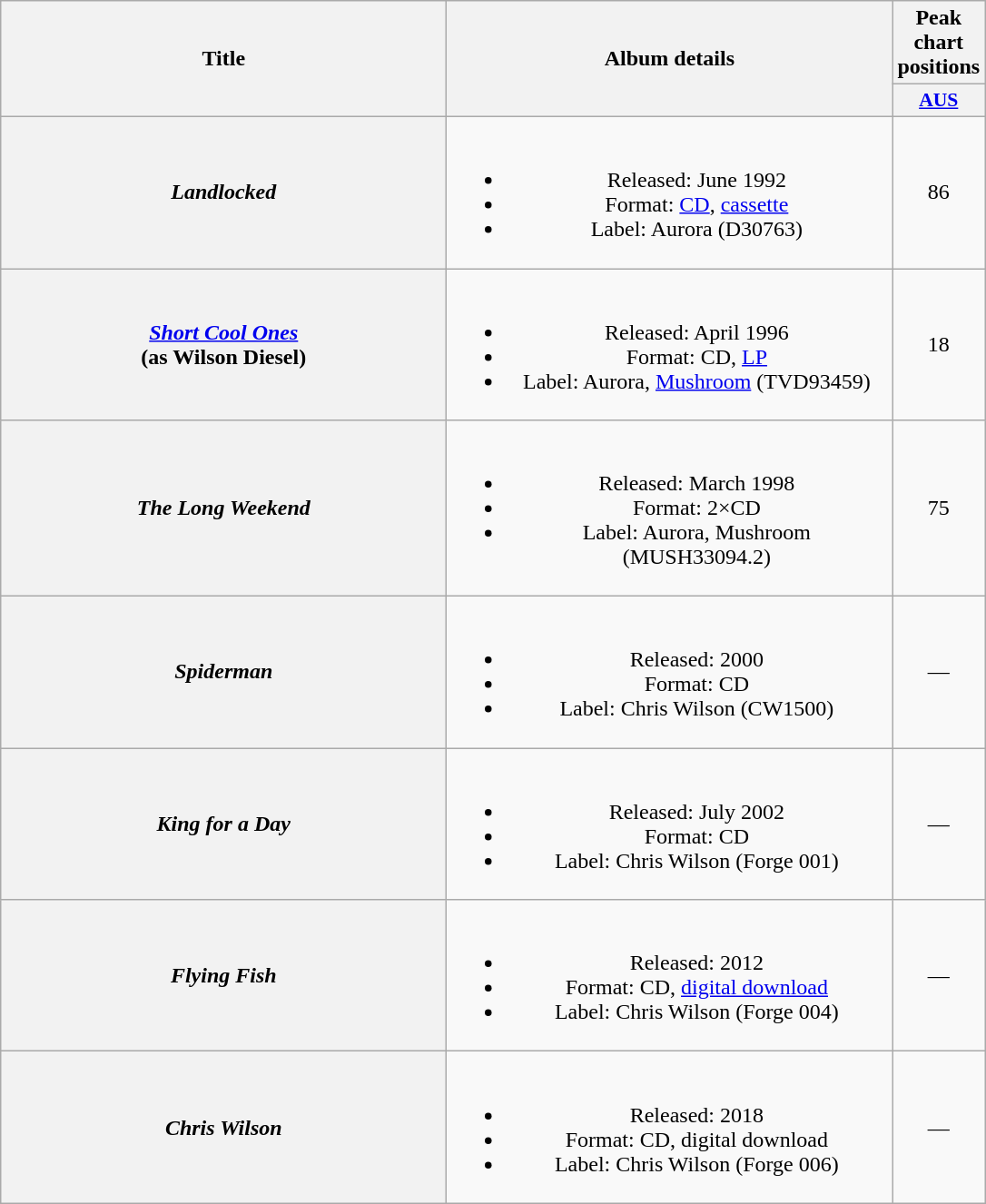<table class="wikitable plainrowheaders" style="text-align:center;" border="1">
<tr>
<th scope="col" rowspan="2" style="width:20em;">Title</th>
<th scope="col" rowspan="2" style="width:20em;">Album details</th>
<th scope="col" colspan="1">Peak chart<br>positions</th>
</tr>
<tr>
<th scope="col" style="width:3em; font-size:90%"><a href='#'>AUS</a><br></th>
</tr>
<tr>
<th scope="row"><em>Landlocked</em></th>
<td><br><ul><li>Released: June 1992</li><li>Format: <a href='#'>CD</a>, <a href='#'>cassette</a></li><li>Label: Aurora (D30763)</li></ul></td>
<td>86</td>
</tr>
<tr>
<th scope="row"><em><a href='#'>Short Cool Ones</a></em> <br> (as Wilson Diesel)</th>
<td><br><ul><li>Released: April 1996</li><li>Format: CD, <a href='#'>LP</a></li><li>Label: Aurora, <a href='#'>Mushroom</a> (TVD93459)</li></ul></td>
<td>18</td>
</tr>
<tr>
<th scope="row"><em>The Long Weekend</em></th>
<td><br><ul><li>Released: March 1998</li><li>Format: 2×CD</li><li>Label: Aurora, Mushroom (MUSH33094.2)</li></ul></td>
<td>75</td>
</tr>
<tr>
<th scope="row"><em>Spiderman</em></th>
<td><br><ul><li>Released: 2000</li><li>Format: CD</li><li>Label: Chris Wilson (CW1500)</li></ul></td>
<td>—</td>
</tr>
<tr>
<th scope="row"><em>King for a Day</em></th>
<td><br><ul><li>Released: July 2002</li><li>Format: CD</li><li>Label: Chris Wilson (Forge 001)</li></ul></td>
<td>—</td>
</tr>
<tr>
<th scope="row"><em>Flying Fish</em></th>
<td><br><ul><li>Released: 2012</li><li>Format: CD, <a href='#'>digital download</a></li><li>Label: Chris Wilson (Forge 004)</li></ul></td>
<td>—</td>
</tr>
<tr>
<th scope="row"><em>Chris Wilson</em></th>
<td><br><ul><li>Released: 2018</li><li>Format: CD, digital download</li><li>Label: Chris Wilson (Forge 006)</li></ul></td>
<td>—</td>
</tr>
</table>
